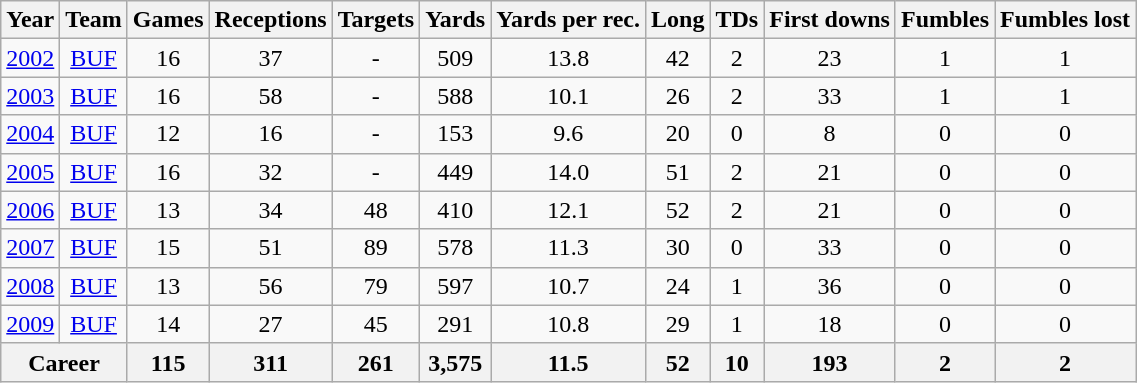<table class="wikitable" style="text-align:center">
<tr>
<th>Year</th>
<th>Team</th>
<th>Games</th>
<th>Receptions</th>
<th>Targets</th>
<th>Yards</th>
<th>Yards per rec.</th>
<th>Long</th>
<th>TDs</th>
<th>First downs</th>
<th>Fumbles</th>
<th>Fumbles lost</th>
</tr>
<tr>
<td><a href='#'>2002</a></td>
<td><a href='#'>BUF</a></td>
<td>16</td>
<td>37</td>
<td>-</td>
<td>509</td>
<td>13.8</td>
<td>42</td>
<td>2</td>
<td>23</td>
<td>1</td>
<td>1</td>
</tr>
<tr>
<td><a href='#'>2003</a></td>
<td><a href='#'>BUF</a></td>
<td>16</td>
<td>58</td>
<td>-</td>
<td>588</td>
<td>10.1</td>
<td>26</td>
<td>2</td>
<td>33</td>
<td>1</td>
<td>1</td>
</tr>
<tr>
<td><a href='#'>2004</a></td>
<td><a href='#'>BUF</a></td>
<td>12</td>
<td>16</td>
<td>-</td>
<td>153</td>
<td>9.6</td>
<td>20</td>
<td>0</td>
<td>8</td>
<td>0</td>
<td>0</td>
</tr>
<tr>
<td><a href='#'>2005</a></td>
<td><a href='#'>BUF</a></td>
<td>16</td>
<td>32</td>
<td>-</td>
<td>449</td>
<td>14.0</td>
<td>51</td>
<td>2</td>
<td>21</td>
<td>0</td>
<td>0</td>
</tr>
<tr>
<td><a href='#'>2006</a></td>
<td><a href='#'>BUF</a></td>
<td>13</td>
<td>34</td>
<td>48</td>
<td>410</td>
<td>12.1</td>
<td>52</td>
<td>2</td>
<td>21</td>
<td>0</td>
<td>0</td>
</tr>
<tr>
<td><a href='#'>2007</a></td>
<td><a href='#'>BUF</a></td>
<td>15</td>
<td>51</td>
<td>89</td>
<td>578</td>
<td>11.3</td>
<td>30</td>
<td>0</td>
<td>33</td>
<td>0</td>
<td>0</td>
</tr>
<tr>
<td><a href='#'>2008</a></td>
<td><a href='#'>BUF</a></td>
<td>13</td>
<td>56</td>
<td>79</td>
<td>597</td>
<td>10.7</td>
<td>24</td>
<td>1</td>
<td>36</td>
<td>0</td>
<td>0</td>
</tr>
<tr>
<td><a href='#'>2009</a></td>
<td><a href='#'>BUF</a></td>
<td>14</td>
<td>27</td>
<td>45</td>
<td>291</td>
<td>10.8</td>
<td>29</td>
<td>1</td>
<td>18</td>
<td>0</td>
<td>0</td>
</tr>
<tr>
<th colspan="2">Career</th>
<th>115</th>
<th>311</th>
<th>261</th>
<th>3,575</th>
<th>11.5</th>
<th>52</th>
<th>10</th>
<th>193</th>
<th>2</th>
<th>2</th>
</tr>
</table>
